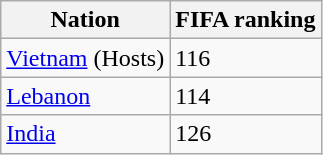<table class="wikitable sortable">
<tr>
<th>Nation</th>
<th>FIFA ranking</th>
</tr>
<tr>
<td> <a href='#'>Vietnam</a> (Hosts)</td>
<td>116</td>
</tr>
<tr>
<td> <a href='#'>Lebanon</a></td>
<td>114</td>
</tr>
<tr>
<td> <a href='#'>India</a></td>
<td>126</td>
</tr>
</table>
